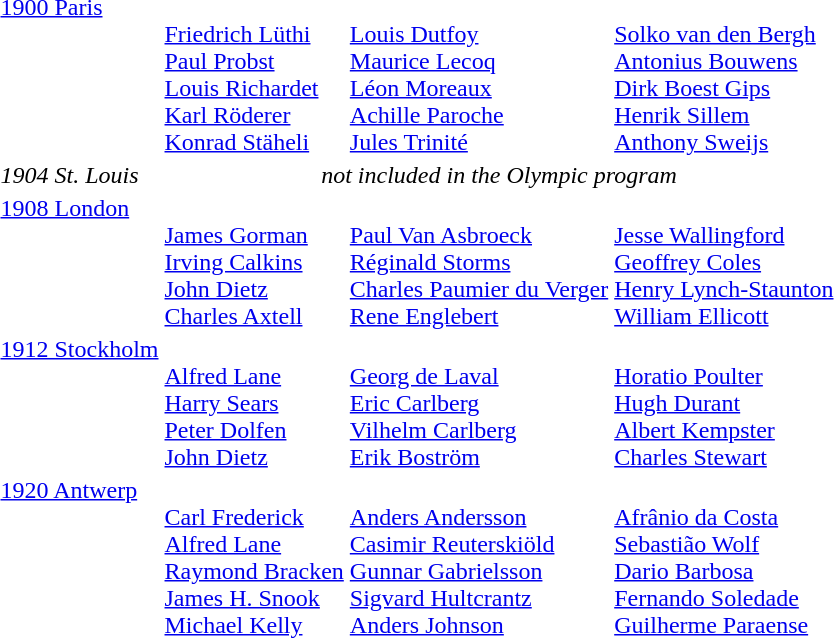<table>
<tr valign="top">
<td><a href='#'>1900 Paris</a><br></td>
<td><br><a href='#'>Friedrich Lüthi</a><br><a href='#'>Paul Probst</a><br><a href='#'>Louis Richardet</a><br><a href='#'>Karl Röderer</a><br><a href='#'>Konrad Stäheli</a></td>
<td><br><a href='#'>Louis Dutfoy</a><br><a href='#'>Maurice Lecoq</a><br><a href='#'>Léon Moreaux</a><br><a href='#'>Achille Paroche</a><br><a href='#'>Jules Trinité</a></td>
<td><br><a href='#'>Solko van den Bergh</a><br><a href='#'>Antonius Bouwens</a><br><a href='#'>Dirk Boest Gips</a> <br><a href='#'>Henrik Sillem</a><br><a href='#'>Anthony Sweijs</a></td>
</tr>
<tr>
<td><em>1904 St. Louis</em></td>
<td colspan=3 align=center><em>not included in the Olympic program</em></td>
</tr>
<tr valign="top">
<td><a href='#'>1908 London</a><br></td>
<td><br><a href='#'>James Gorman</a><br><a href='#'>Irving Calkins</a><br><a href='#'>John Dietz</a><br><a href='#'>Charles Axtell</a></td>
<td><br><a href='#'>Paul Van Asbroeck</a><br><a href='#'>Réginald Storms</a><br><a href='#'>Charles Paumier du Verger</a><br><a href='#'>Rene Englebert</a></td>
<td><br><a href='#'>Jesse Wallingford</a><br><a href='#'>Geoffrey Coles</a><br><a href='#'>Henry Lynch-Staunton</a><br><a href='#'>William Ellicott</a></td>
</tr>
<tr valign="top">
<td><a href='#'>1912 Stockholm</a><br></td>
<td><br><a href='#'>Alfred Lane</a><br><a href='#'>Harry Sears</a><br><a href='#'>Peter Dolfen</a><br><a href='#'>John Dietz</a></td>
<td><br><a href='#'>Georg de Laval</a><br><a href='#'>Eric Carlberg</a><br><a href='#'>Vilhelm Carlberg</a><br><a href='#'>Erik Boström</a></td>
<td><br><a href='#'>Horatio Poulter</a><br><a href='#'>Hugh Durant</a><br><a href='#'>Albert Kempster</a><br><a href='#'>Charles Stewart</a></td>
</tr>
<tr valign="top">
<td><a href='#'>1920 Antwerp</a><br></td>
<td><br><a href='#'>Carl Frederick</a><br><a href='#'>Alfred Lane</a><br><a href='#'>Raymond Bracken</a><br><a href='#'>James H. Snook</a><br><a href='#'>Michael Kelly</a></td>
<td><br><a href='#'>Anders Andersson</a><br><a href='#'>Casimir Reuterskiöld</a><br><a href='#'>Gunnar Gabrielsson</a><br><a href='#'>Sigvard Hultcrantz</a><br><a href='#'>Anders Johnson</a></td>
<td><br><a href='#'>Afrânio da Costa</a><br><a href='#'>Sebastião Wolf</a><br><a href='#'>Dario Barbosa</a><br><a href='#'>Fernando Soledade</a><br><a href='#'>Guilherme Paraense</a></td>
</tr>
</table>
